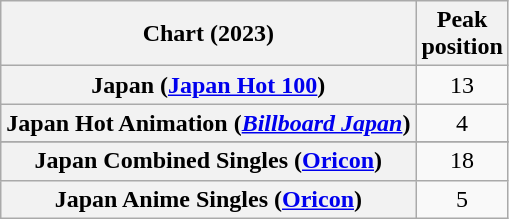<table class="wikitable sortable plainrowheaders" style="text-align:center">
<tr>
<th scope="col">Chart (2023)</th>
<th scope="col">Peak<br>position</th>
</tr>
<tr>
<th scope="row">Japan (<a href='#'>Japan Hot 100</a>)</th>
<td>13</td>
</tr>
<tr>
<th scope="row">Japan Hot Animation (<em><a href='#'>Billboard Japan</a></em>)</th>
<td>4</td>
</tr>
<tr>
</tr>
<tr>
<th scope="row">Japan Combined Singles (<a href='#'>Oricon</a>)</th>
<td>18</td>
</tr>
<tr>
<th scope="row">Japan Anime Singles (<a href='#'>Oricon</a>)</th>
<td>5</td>
</tr>
</table>
